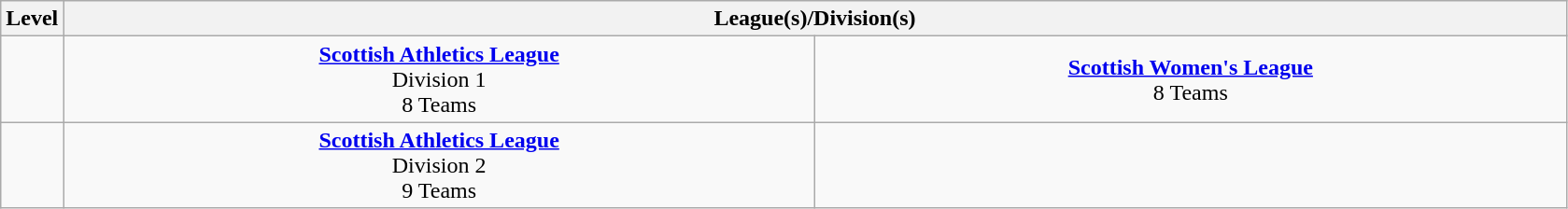<table class="wikitable" style="text-align: center;">
<tr>
<th colspan="1" width="4%">Level</th>
<th colspan="2" width="96%">League(s)/Division(s)</th>
</tr>
<tr>
<td colspan="1" width="4%"></td>
<td colspan="1" width="48%"><strong><a href='#'>Scottish Athletics League</a></strong><br> Division 1 <br> 8 Teams</td>
<td colspan="1" width="48%"><strong><a href='#'>Scottish Women's League</a></strong><br> 8 Teams</td>
</tr>
<tr>
<td colspan="1" width="4%"></td>
<td colspan="1" width="48%"><strong><a href='#'>Scottish Athletics League</a></strong><br> Division 2 <br> 9 Teams</td>
<td colspan="1" width="48%"></td>
</tr>
</table>
